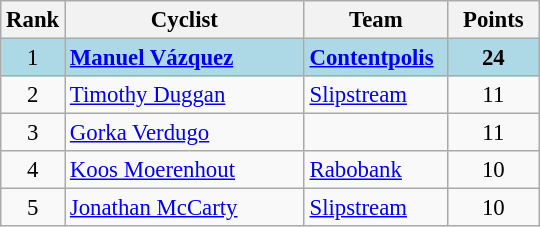<table class="wikitable" style="font-size:95%;width:360px;">
<tr>
<th width=5%>Rank</th>
<th width=50%>Cyclist</th>
<th width=27%>Team</th>
<th width=18%>Points</th>
</tr>
<tr bgcolor=lightblue>
<td align=center>1</td>
<td> <strong><a href='#'>Manuel Vázquez</a></strong></td>
<td><strong><a href='#'>Contentpolis</a></strong></td>
<td align=center><strong>24</strong></td>
</tr>
<tr>
<td align=center>2</td>
<td> <a href='#'>Timothy Duggan</a></td>
<td><a href='#'>Slipstream</a></td>
<td align=center>11</td>
</tr>
<tr>
<td align=center>3</td>
<td> <a href='#'>Gorka Verdugo</a></td>
<td></td>
<td align=center>11</td>
</tr>
<tr>
<td align=center>4</td>
<td> <a href='#'>Koos Moerenhout</a></td>
<td><a href='#'>Rabobank</a></td>
<td align=center>10</td>
</tr>
<tr>
<td align=center>5</td>
<td> <a href='#'>Jonathan McCarty</a></td>
<td><a href='#'>Slipstream</a></td>
<td align=center>10</td>
</tr>
</table>
